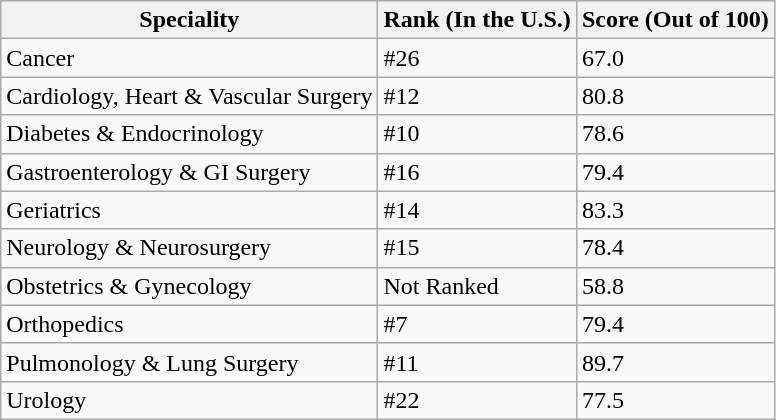<table class="wikitable">
<tr>
<th>Speciality</th>
<th>Rank (In the U.S.)</th>
<th>Score (Out of 100)</th>
</tr>
<tr>
<td>Cancer</td>
<td>#26</td>
<td>67.0</td>
</tr>
<tr>
<td>Cardiology, Heart & Vascular Surgery</td>
<td>#12</td>
<td>80.8</td>
</tr>
<tr>
<td>Diabetes & Endocrinology</td>
<td>#10</td>
<td>78.6</td>
</tr>
<tr>
<td>Gastroenterology & GI Surgery</td>
<td>#16</td>
<td>79.4</td>
</tr>
<tr>
<td>Geriatrics</td>
<td>#14</td>
<td>83.3</td>
</tr>
<tr>
<td>Neurology & Neurosurgery</td>
<td>#15</td>
<td>78.4</td>
</tr>
<tr>
<td>Obstetrics & Gynecology</td>
<td>Not Ranked</td>
<td>58.8</td>
</tr>
<tr>
<td>Orthopedics</td>
<td>#7</td>
<td>79.4</td>
</tr>
<tr>
<td>Pulmonology & Lung Surgery</td>
<td>#11</td>
<td>89.7</td>
</tr>
<tr>
<td>Urology</td>
<td>#22</td>
<td>77.5</td>
</tr>
</table>
